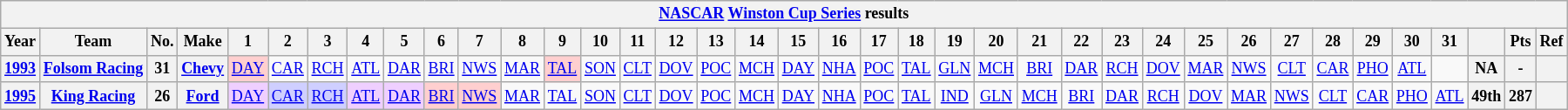<table class="wikitable" style="text-align:center; font-size:75%">
<tr>
<th colspan=45><a href='#'>NASCAR</a> <a href='#'>Winston Cup Series</a> results</th>
</tr>
<tr>
<th>Year</th>
<th>Team</th>
<th>No.</th>
<th>Make</th>
<th>1</th>
<th>2</th>
<th>3</th>
<th>4</th>
<th>5</th>
<th>6</th>
<th>7</th>
<th>8</th>
<th>9</th>
<th>10</th>
<th>11</th>
<th>12</th>
<th>13</th>
<th>14</th>
<th>15</th>
<th>16</th>
<th>17</th>
<th>18</th>
<th>19</th>
<th>20</th>
<th>21</th>
<th>22</th>
<th>23</th>
<th>24</th>
<th>25</th>
<th>26</th>
<th>27</th>
<th>28</th>
<th>29</th>
<th>30</th>
<th>31</th>
<th></th>
<th>Pts</th>
<th>Ref</th>
</tr>
<tr>
<th><a href='#'>1993</a></th>
<th><a href='#'>Folsom Racing</a></th>
<th>31</th>
<th><a href='#'>Chevy</a></th>
<td style="background:#FFCFCF;"><a href='#'>DAY</a><br></td>
<td><a href='#'>CAR</a></td>
<td><a href='#'>RCH</a></td>
<td><a href='#'>ATL</a></td>
<td><a href='#'>DAR</a></td>
<td><a href='#'>BRI</a></td>
<td><a href='#'>NWS</a></td>
<td><a href='#'>MAR</a></td>
<td style="background:#FFCFCF;"><a href='#'>TAL</a><br></td>
<td><a href='#'>SON</a></td>
<td><a href='#'>CLT</a></td>
<td><a href='#'>DOV</a></td>
<td><a href='#'>POC</a></td>
<td><a href='#'>MCH</a></td>
<td><a href='#'>DAY</a></td>
<td><a href='#'>NHA</a></td>
<td><a href='#'>POC</a></td>
<td><a href='#'>TAL</a></td>
<td><a href='#'>GLN</a></td>
<td><a href='#'>MCH</a></td>
<td><a href='#'>BRI</a></td>
<td><a href='#'>DAR</a></td>
<td><a href='#'>RCH</a></td>
<td><a href='#'>DOV</a></td>
<td><a href='#'>MAR</a></td>
<td><a href='#'>NWS</a></td>
<td><a href='#'>CLT</a></td>
<td><a href='#'>CAR</a></td>
<td><a href='#'>PHO</a></td>
<td><a href='#'>ATL</a></td>
<td></td>
<th>NA</th>
<th>-</th>
<th></th>
</tr>
<tr>
<th><a href='#'>1995</a></th>
<th><a href='#'>King Racing</a></th>
<th>26</th>
<th><a href='#'>Ford</a></th>
<td style="background:#EFCFFF;"><a href='#'>DAY</a><br></td>
<td style="background:#CFCFFF;"><a href='#'>CAR</a><br></td>
<td style="background:#CFCFFF;"><a href='#'>RCH</a><br></td>
<td style="background:#EFCFFF;"><a href='#'>ATL</a><br></td>
<td style="background:#EFCFFF;"><a href='#'>DAR</a><br></td>
<td style="background:#FFCFCF;"><a href='#'>BRI</a><br></td>
<td style="background:#FFCFCF;"><a href='#'>NWS</a><br></td>
<td><a href='#'>MAR</a></td>
<td><a href='#'>TAL</a></td>
<td><a href='#'>SON</a></td>
<td><a href='#'>CLT</a></td>
<td><a href='#'>DOV</a></td>
<td><a href='#'>POC</a></td>
<td><a href='#'>MCH</a></td>
<td><a href='#'>DAY</a></td>
<td><a href='#'>NHA</a></td>
<td><a href='#'>POC</a></td>
<td><a href='#'>TAL</a></td>
<td><a href='#'>IND</a></td>
<td><a href='#'>GLN</a></td>
<td><a href='#'>MCH</a></td>
<td><a href='#'>BRI</a></td>
<td><a href='#'>DAR</a></td>
<td><a href='#'>RCH</a></td>
<td><a href='#'>DOV</a></td>
<td><a href='#'>MAR</a></td>
<td><a href='#'>NWS</a></td>
<td><a href='#'>CLT</a></td>
<td><a href='#'>CAR</a></td>
<td><a href='#'>PHO</a></td>
<td><a href='#'>ATL</a></td>
<th>49th</th>
<th>287</th>
<th></th>
</tr>
</table>
